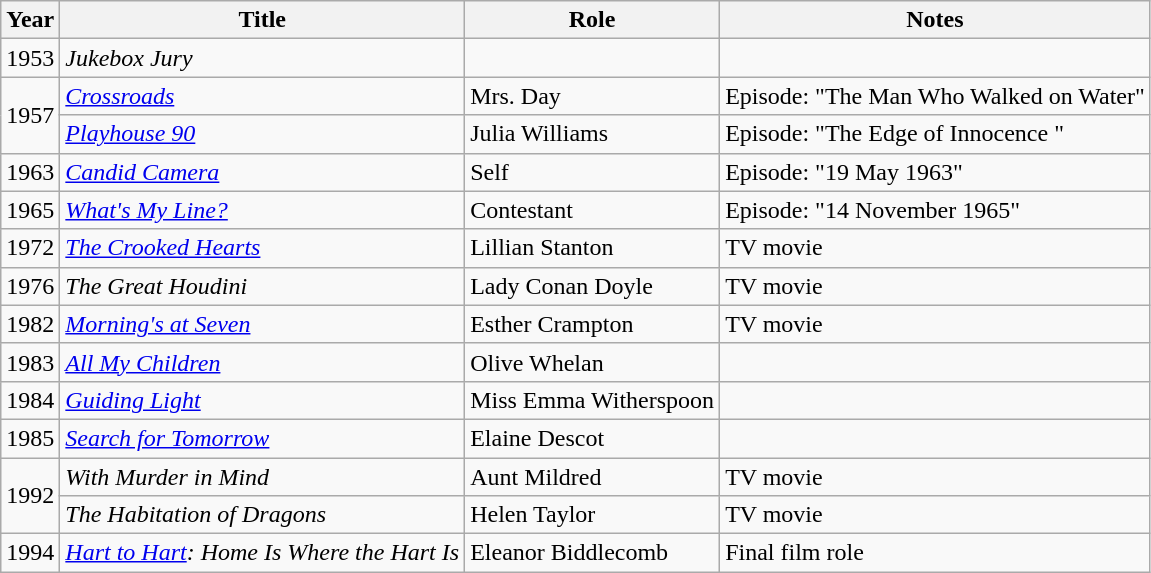<table class="wikitable sortable">
<tr>
<th>Year</th>
<th>Title</th>
<th>Role</th>
<th class="unsortable">Notes</th>
</tr>
<tr>
<td>1953</td>
<td><em>Jukebox Jury</em></td>
<td></td>
<td></td>
</tr>
<tr>
<td rowspan=2>1957</td>
<td><em><a href='#'>Crossroads</a></em></td>
<td>Mrs. Day</td>
<td>Episode: "The Man Who Walked on Water"</td>
</tr>
<tr>
<td><em><a href='#'>Playhouse 90 </a></em></td>
<td>Julia Williams</td>
<td>Episode: "The Edge of Innocence "</td>
</tr>
<tr>
<td>1963</td>
<td><em><a href='#'>Candid Camera</a></em></td>
<td>Self</td>
<td>Episode: "19  May 1963"</td>
</tr>
<tr>
<td>1965</td>
<td><em><a href='#'>What's My Line?</a></em></td>
<td>Contestant</td>
<td>Episode: "14 November 1965"</td>
</tr>
<tr>
<td>1972</td>
<td><em><a href='#'>The Crooked Hearts</a></em></td>
<td>Lillian Stanton</td>
<td>TV movie</td>
</tr>
<tr>
<td>1976</td>
<td><em>The Great Houdini</em></td>
<td>Lady Conan Doyle</td>
<td>TV movie</td>
</tr>
<tr>
<td>1982</td>
<td><em><a href='#'>Morning's at Seven</a></em></td>
<td>Esther Crampton</td>
<td>TV movie</td>
</tr>
<tr>
<td>1983</td>
<td><em><a href='#'>All My Children</a></em></td>
<td>Olive Whelan</td>
<td></td>
</tr>
<tr>
<td>1984</td>
<td><em><a href='#'>Guiding Light</a></em></td>
<td>Miss Emma Witherspoon</td>
<td></td>
</tr>
<tr>
<td>1985</td>
<td><em><a href='#'>Search for Tomorrow</a></em></td>
<td>Elaine Descot</td>
<td></td>
</tr>
<tr>
<td rowspan=2>1992</td>
<td><em>With Murder in Mind</em></td>
<td>Aunt Mildred</td>
<td>TV movie</td>
</tr>
<tr>
<td><em>The Habitation of Dragons</em></td>
<td>Helen Taylor</td>
<td>TV movie</td>
</tr>
<tr>
<td>1994</td>
<td><em><a href='#'>Hart to Hart</a>: Home Is Where the Hart Is</em></td>
<td>Eleanor Biddlecomb</td>
<td>Final film role</td>
</tr>
</table>
